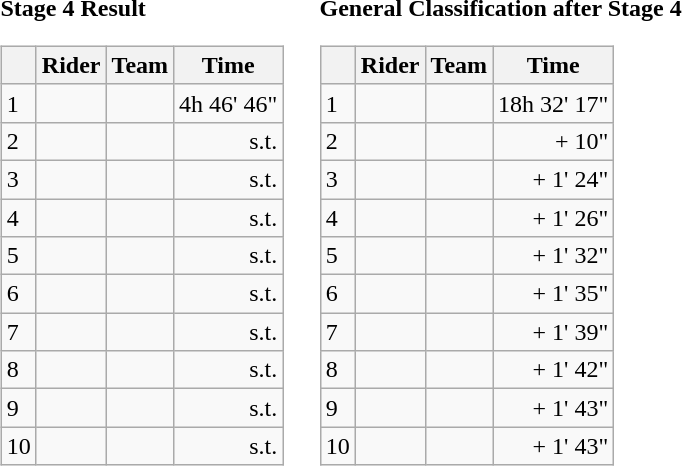<table>
<tr>
<td><strong>Stage 4 Result</strong><br><table class="wikitable">
<tr>
<th></th>
<th>Rider</th>
<th>Team</th>
<th>Time</th>
</tr>
<tr>
<td>1</td>
<td></td>
<td></td>
<td align="right">4h 46' 46"</td>
</tr>
<tr>
<td>2</td>
<td></td>
<td></td>
<td align="right">s.t.</td>
</tr>
<tr>
<td>3</td>
<td></td>
<td></td>
<td align="right">s.t.</td>
</tr>
<tr>
<td>4</td>
<td></td>
<td></td>
<td align="right">s.t.</td>
</tr>
<tr>
<td>5</td>
<td> </td>
<td></td>
<td align="right">s.t.</td>
</tr>
<tr>
<td>6</td>
<td></td>
<td></td>
<td align="right">s.t.</td>
</tr>
<tr>
<td>7</td>
<td></td>
<td></td>
<td align="right">s.t.</td>
</tr>
<tr>
<td>8</td>
<td></td>
<td></td>
<td align="right">s.t.</td>
</tr>
<tr>
<td>9</td>
<td></td>
<td></td>
<td align="right">s.t.</td>
</tr>
<tr>
<td>10</td>
<td></td>
<td></td>
<td align="right">s.t.</td>
</tr>
</table>
</td>
<td></td>
<td><strong>General Classification after Stage 4</strong><br><table class="wikitable">
<tr>
<th></th>
<th>Rider</th>
<th>Team</th>
<th>Time</th>
</tr>
<tr>
<td>1</td>
<td> </td>
<td></td>
<td align="right">18h 32' 17"</td>
</tr>
<tr>
<td>2</td>
<td></td>
<td></td>
<td align="right">+ 10"</td>
</tr>
<tr>
<td>3</td>
<td></td>
<td></td>
<td align="right">+ 1' 24"</td>
</tr>
<tr>
<td>4</td>
<td></td>
<td></td>
<td align="right">+ 1' 26"</td>
</tr>
<tr>
<td>5</td>
<td></td>
<td></td>
<td align="right">+ 1' 32"</td>
</tr>
<tr>
<td>6</td>
<td></td>
<td></td>
<td align="right">+ 1' 35"</td>
</tr>
<tr>
<td>7</td>
<td></td>
<td></td>
<td align="right">+ 1' 39"</td>
</tr>
<tr>
<td>8</td>
<td></td>
<td></td>
<td align="right">+ 1' 42"</td>
</tr>
<tr>
<td>9</td>
<td></td>
<td></td>
<td align="right">+ 1' 43"</td>
</tr>
<tr>
<td>10</td>
<td></td>
<td></td>
<td align="right">+ 1' 43"</td>
</tr>
</table>
</td>
</tr>
</table>
